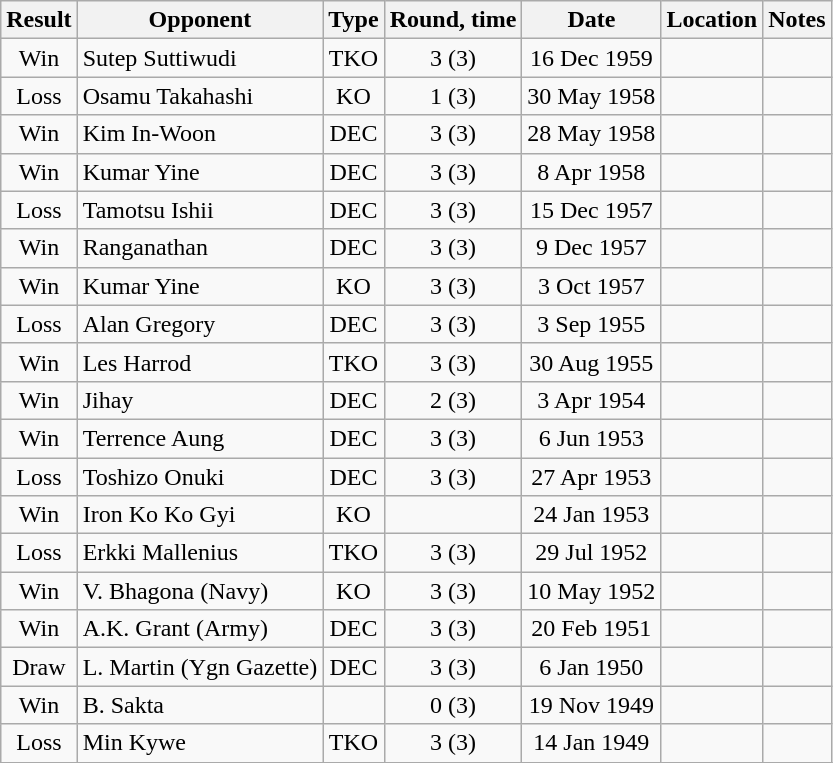<table class="wikitable" style="text-align:center">
<tr>
<th>Result</th>
<th>Opponent</th>
<th>Type</th>
<th>Round, time</th>
<th>Date</th>
<th>Location</th>
<th>Notes</th>
</tr>
<tr>
<td>Win</td>
<td style="text-align:left;"> Sutep Suttiwudi</td>
<td>TKO</td>
<td>3 (3)</td>
<td>16 Dec 1959</td>
<td style="text-align:left;"> </td>
<td style="text-align:left;"></td>
</tr>
<tr>
<td>Loss</td>
<td style="text-align:left;"> Osamu Takahashi</td>
<td>KO</td>
<td>1 (3)</td>
<td>30 May 1958</td>
<td style="text-align:left;"> </td>
<td style="text-align:left;"></td>
</tr>
<tr>
<td>Win</td>
<td style="text-align:left;"> Kim In-Woon</td>
<td>DEC</td>
<td>3 (3)</td>
<td>28 May 1958</td>
<td style="text-align:left;"> </td>
<td style="text-align:left;"></td>
</tr>
<tr>
<td>Win</td>
<td style="text-align:left;"> Kumar Yine</td>
<td>DEC</td>
<td>3 (3)</td>
<td>8 Apr 1958</td>
<td style="text-align:left;"> </td>
<td style="text-align:left;"></td>
</tr>
<tr>
<td>Loss</td>
<td style="text-align:left;"> Tamotsu Ishii</td>
<td>DEC</td>
<td>3 (3)</td>
<td>15 Dec 1957</td>
<td style="text-align:left;"> </td>
<td style="text-align:left;"></td>
</tr>
<tr>
<td>Win</td>
<td style="text-align:left;"> Ranganathan</td>
<td>DEC</td>
<td>3 (3)</td>
<td>9 Dec 1957</td>
<td style="text-align:left;"> </td>
<td style="text-align:left;"></td>
</tr>
<tr>
<td>Win</td>
<td style="text-align:left;"> Kumar Yine</td>
<td>KO</td>
<td>3 (3)</td>
<td>3 Oct 1957</td>
<td style="text-align:left;"> </td>
<td style="text-align:left;"></td>
</tr>
<tr>
<td>Loss</td>
<td style="text-align:left;"> Alan Gregory</td>
<td>DEC</td>
<td>3 (3)</td>
<td>3 Sep 1955</td>
<td style="text-align:left;"> </td>
<td style="text-align:left;"></td>
</tr>
<tr>
<td>Win</td>
<td style="text-align:left;"> Les Harrod</td>
<td>TKO</td>
<td>3 (3)</td>
<td>30 Aug 1955</td>
<td style="text-align:left;"> </td>
<td style="text-align:left;"></td>
</tr>
<tr>
<td>Win</td>
<td style="text-align:left;"> Jihay</td>
<td>DEC</td>
<td>2 (3)</td>
<td>3 Apr 1954</td>
<td style="text-align:left;"> </td>
<td style="text-align:left;"></td>
</tr>
<tr>
<td>Win</td>
<td style="text-align:left;"> Terrence Aung</td>
<td>DEC</td>
<td>3 (3)</td>
<td>6 Jun 1953</td>
<td style="text-align:left;"> </td>
<td style="text-align:left;"></td>
</tr>
<tr>
<td>Loss</td>
<td style="text-align:left;"> Toshizo Onuki</td>
<td>DEC</td>
<td>3 (3)</td>
<td>27 Apr 1953</td>
<td style="text-align:left;"> </td>
<td style="text-align:left;"></td>
</tr>
<tr>
<td>Win</td>
<td style="text-align:left;"> Iron Ko Ko Gyi</td>
<td>KO</td>
<td></td>
<td>24 Jan 1953</td>
<td style="text-align:left;"> </td>
<td style="text-align:left;"></td>
</tr>
<tr>
<td>Loss</td>
<td style="text-align:left;"> Erkki Mallenius</td>
<td>TKO</td>
<td>3 (3)</td>
<td>29 Jul 1952</td>
<td style="text-align:left;"> </td>
<td style="text-align:left;"></td>
</tr>
<tr>
<td>Win</td>
<td style="text-align:left;"> V. Bhagona (Navy)</td>
<td>KO</td>
<td>3 (3)</td>
<td>10 May 1952</td>
<td style="text-align:left;"> </td>
<td style="text-align:left;"></td>
</tr>
<tr>
<td>Win</td>
<td style="text-align:left;"> A.K. Grant (Army)</td>
<td>DEC</td>
<td>3 (3)</td>
<td>20 Feb 1951</td>
<td style="text-align:left;"> </td>
<td></td>
</tr>
<tr>
<td>Draw</td>
<td style="text-align:left;"> L. Martin (Ygn Gazette)</td>
<td>DEC</td>
<td>3 (3)</td>
<td>6 Jan 1950</td>
<td style="text-align:left;"> </td>
<td></td>
</tr>
<tr>
<td>Win</td>
<td style="text-align:left;"> B. Sakta</td>
<td></td>
<td>0 (3)</td>
<td>19 Nov 1949</td>
<td style="text-align:left;"> </td>
<td style="text-align:left;"></td>
</tr>
<tr>
<td>Loss</td>
<td style="text-align:left;"> Min Kywe</td>
<td>TKO</td>
<td>3 (3)</td>
<td>14 Jan 1949</td>
<td style="text-align:left;"> </td>
<td style="text-align:left;"></td>
</tr>
<tr>
</tr>
</table>
